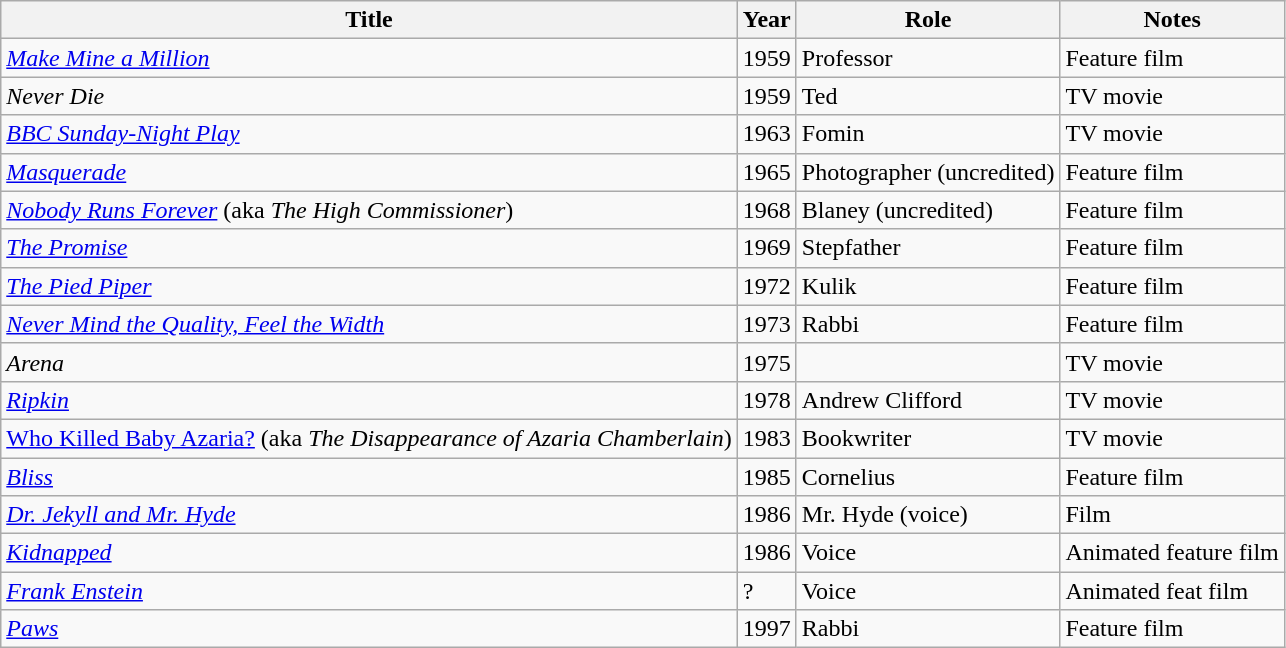<table class="wikitable">
<tr>
<th>Title</th>
<th>Year</th>
<th>Role</th>
<th>Notes</th>
</tr>
<tr>
<td><em><a href='#'>Make Mine a Million</a></em></td>
<td>1959</td>
<td>Professor</td>
<td>Feature film</td>
</tr>
<tr>
<td><em>Never Die</em></td>
<td>1959</td>
<td>Ted</td>
<td>TV movie</td>
</tr>
<tr>
<td><em><a href='#'>BBC Sunday-Night Play</a></em></td>
<td>1963</td>
<td>Fomin</td>
<td>TV movie</td>
</tr>
<tr>
<td><em><a href='#'>Masquerade</a></em></td>
<td>1965</td>
<td>Photographer (uncredited)</td>
<td>Feature film</td>
</tr>
<tr>
<td><em><a href='#'>Nobody Runs Forever</a></em> (aka <em>The High Commissioner</em>)</td>
<td>1968</td>
<td>Blaney  (uncredited)</td>
<td>Feature film</td>
</tr>
<tr>
<td><em><a href='#'>The Promise</a></em></td>
<td>1969</td>
<td>Stepfather</td>
<td>Feature film</td>
</tr>
<tr>
<td><em><a href='#'>The Pied Piper</a></em></td>
<td>1972</td>
<td>Kulik</td>
<td>Feature film</td>
</tr>
<tr>
<td><em><a href='#'>Never Mind the Quality, Feel the Width</a></em></td>
<td>1973</td>
<td>Rabbi</td>
<td>Feature film</td>
</tr>
<tr>
<td><em>Arena</em></td>
<td>1975</td>
<td></td>
<td>TV movie</td>
</tr>
<tr>
<td><em><a href='#'>Ripkin</a></em></td>
<td>1978</td>
<td>Andrew Clifford</td>
<td>TV movie</td>
</tr>
<tr>
<td><a href='#'>Who Killed Baby Azaria?</a> (aka <em>The Disappearance of Azaria Chamberlain</em>)</td>
<td>1983</td>
<td>Bookwriter</td>
<td>TV movie</td>
</tr>
<tr>
<td><em><a href='#'>Bliss</a></em></td>
<td>1985</td>
<td>Cornelius</td>
<td>Feature film</td>
</tr>
<tr>
<td><em><a href='#'>Dr. Jekyll and Mr. Hyde</a></em></td>
<td>1986</td>
<td>Mr. Hyde (voice)</td>
<td>Film</td>
</tr>
<tr>
<td><em><a href='#'>Kidnapped</a></em></td>
<td>1986</td>
<td>Voice</td>
<td>Animated feature film</td>
</tr>
<tr>
<td><em><a href='#'>Frank Enstein</a></em></td>
<td>?</td>
<td>Voice</td>
<td>Animated feat film</td>
</tr>
<tr>
<td><em><a href='#'>Paws</a></em></td>
<td>1997</td>
<td>Rabbi</td>
<td>Feature film</td>
</tr>
</table>
